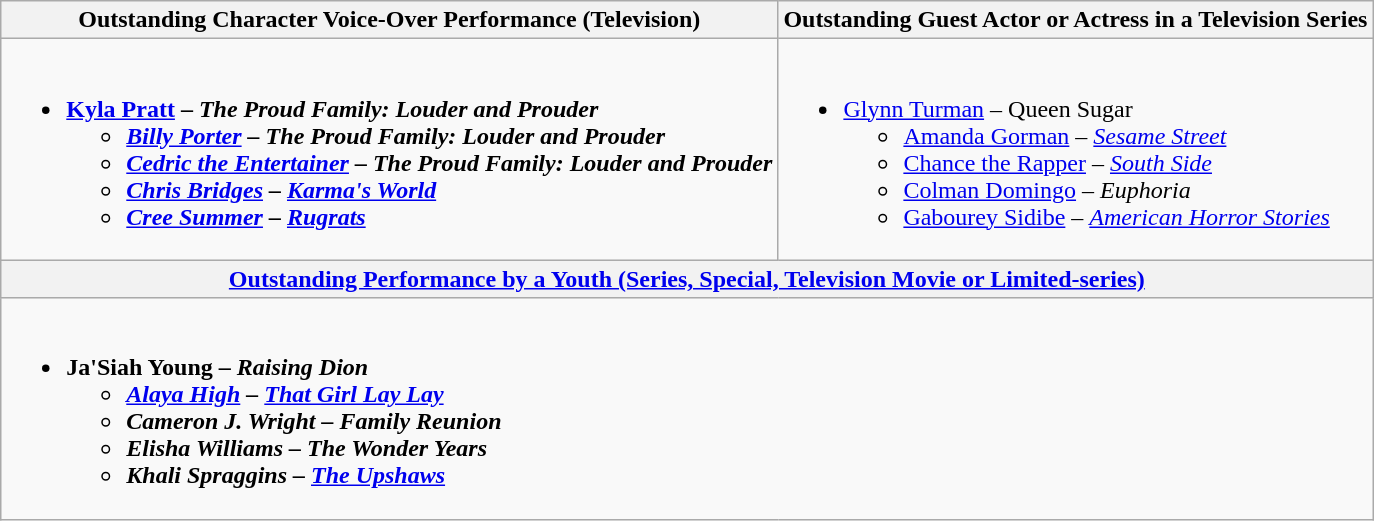<table class="wikitable" style="width=72%">
<tr>
<th>Outstanding Character Voice-Over Performance (Television)</th>
<th>Outstanding Guest Actor or Actress in a Television Series</th>
</tr>
<tr>
<td valign="top"><br><ul><li><strong><a href='#'>Kyla Pratt</a> – <em>The Proud Family: Louder and Prouder<strong><em><ul><li><a href='#'>Billy Porter</a> – </em>The Proud Family: Louder and Prouder<em></li><li><a href='#'>Cedric the Entertainer</a> – </em>The Proud Family: Louder and Prouder<em></li><li><a href='#'>Chris Bridges</a> – </em><a href='#'>Karma's World</a><em></li><li><a href='#'>Cree Summer</a> – </em><a href='#'>Rugrats</a><em></li></ul></li></ul></td>
<td valign="top"><br><ul><li></strong><a href='#'>Glynn Turman</a> – </em>Queen Sugar</em></strong><ul><li><a href='#'>Amanda Gorman</a> – <em><a href='#'>Sesame Street</a></em></li><li><a href='#'>Chance the Rapper</a> – <em><a href='#'>South Side</a></em></li><li><a href='#'>Colman Domingo</a> – <em>Euphoria</em></li><li><a href='#'>Gabourey Sidibe</a> – <em><a href='#'>American Horror Stories</a></em></li></ul></li></ul></td>
</tr>
<tr>
<th colspan="2" style="width=50%"><a href='#'>Outstanding Performance by a Youth (Series, Special, Television Movie or Limited-series)</a></th>
</tr>
<tr>
<td colspan="2" valign="top"><br><ul><li><strong>Ja'Siah Young – <em>Raising Dion<strong><em><ul><li><a href='#'>Alaya High</a> – </em><a href='#'>That Girl Lay Lay</a><em></li><li>Cameron J. Wright – </em>Family Reunion<em></li><li>Elisha Williams – </em>The Wonder Years<em></li><li>Khali Spraggins – </em><a href='#'>The Upshaws</a><em></li></ul></li></ul></td>
</tr>
</table>
